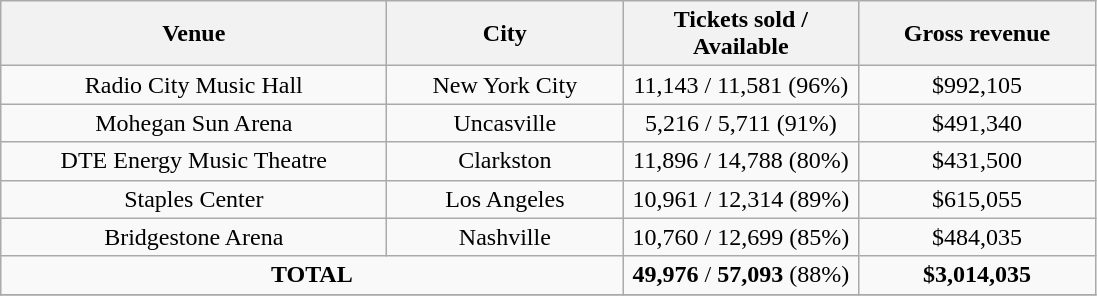<table class="wikitable" style="text-align:center">
<tr>
<th style="width:250px;">Venue</th>
<th style="width:150px;">City</th>
<th style="width:150px;">Tickets sold / Available</th>
<th style="width:150px;">Gross revenue</th>
</tr>
<tr>
<td>Radio City Music Hall</td>
<td>New York City</td>
<td>11,143 / 11,581 (96%)</td>
<td>$992,105</td>
</tr>
<tr>
<td>Mohegan Sun Arena</td>
<td>Uncasville</td>
<td>5,216 / 5,711 (91%)</td>
<td>$491,340</td>
</tr>
<tr>
<td>DTE Energy Music Theatre</td>
<td>Clarkston</td>
<td>11,896 / 14,788 (80%)</td>
<td>$431,500</td>
</tr>
<tr>
<td>Staples Center</td>
<td>Los Angeles</td>
<td>10,961 / 12,314 (89%)</td>
<td>$615,055</td>
</tr>
<tr>
<td>Bridgestone Arena</td>
<td>Nashville</td>
<td>10,760 / 12,699 (85%)</td>
<td>$484,035</td>
</tr>
<tr>
<td colspan="2"><strong>TOTAL</strong></td>
<td><strong>49,976</strong> / <strong>57,093</strong> (88%)</td>
<td><strong>$3,014,035</strong></td>
</tr>
<tr>
</tr>
</table>
